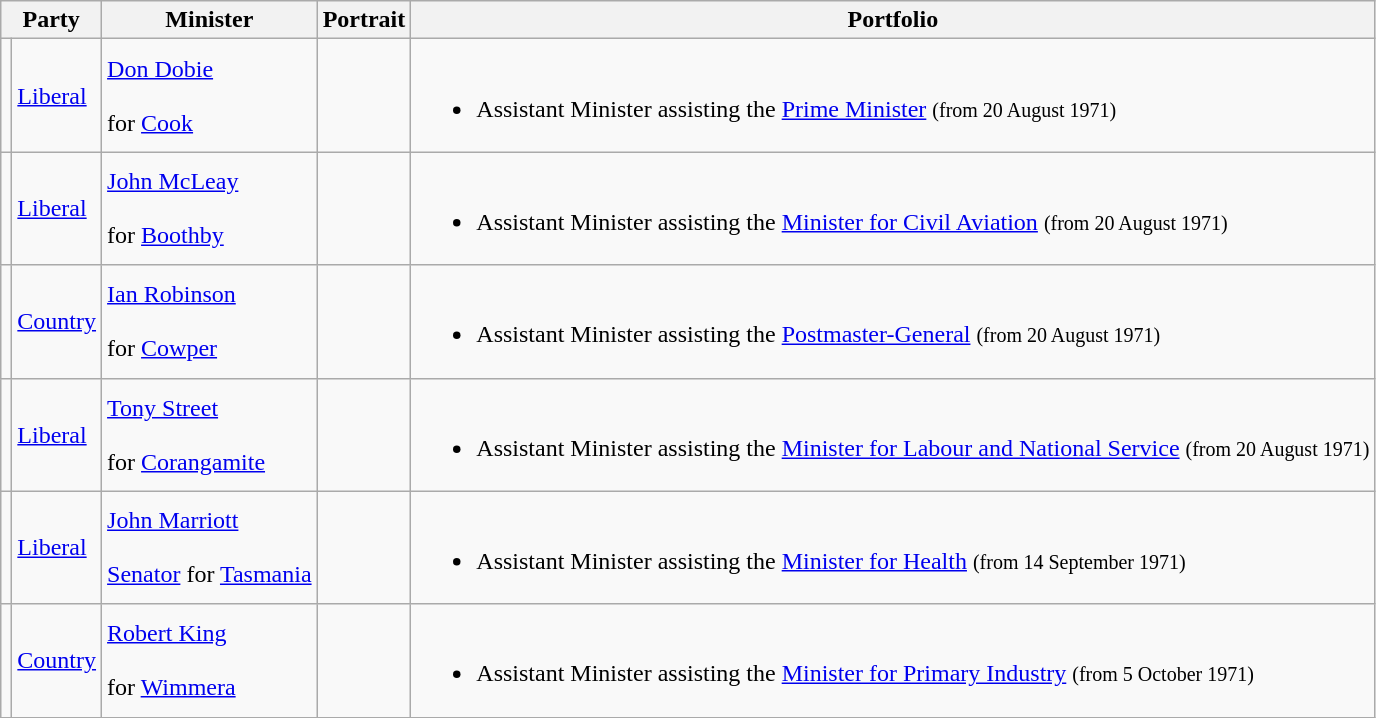<table class="wikitable sortable">
<tr>
<th colspan="2">Party</th>
<th>Minister</th>
<th>Portrait</th>
<th>Portfolio</th>
</tr>
<tr>
<td></td>
<td><a href='#'>Liberal</a></td>
<td><a href='#'>Don Dobie</a> <br><br> for <a href='#'>Cook</a> <br></td>
<td></td>
<td><br><ul><li>Assistant Minister assisting the <a href='#'>Prime Minister</a> <small>(from 20 August 1971)</small></li></ul></td>
</tr>
<tr>
<td></td>
<td><a href='#'>Liberal</a></td>
<td><a href='#'>John McLeay</a> <br><br> for <a href='#'>Boothby</a> <br></td>
<td></td>
<td><br><ul><li>Assistant Minister assisting the <a href='#'>Minister for Civil Aviation</a> <small>(from 20 August 1971)</small></li></ul></td>
</tr>
<tr>
<td></td>
<td><a href='#'>Country</a></td>
<td><a href='#'>Ian Robinson</a> <br><br> for <a href='#'>Cowper</a> <br></td>
<td></td>
<td><br><ul><li>Assistant Minister assisting the <a href='#'>Postmaster-General</a> <small>(from 20 August 1971)</small></li></ul></td>
</tr>
<tr>
<td></td>
<td><a href='#'>Liberal</a></td>
<td><a href='#'>Tony Street</a> <br><br> for <a href='#'>Corangamite</a> <br></td>
<td></td>
<td><br><ul><li>Assistant Minister assisting the <a href='#'>Minister for Labour and National Service</a> <small>(from 20 August 1971)</small></li></ul></td>
</tr>
<tr>
<td></td>
<td><a href='#'>Liberal</a></td>
<td><a href='#'>John Marriott</a> <br><br><a href='#'>Senator</a> for <a href='#'>Tasmania</a> <br></td>
<td></td>
<td><br><ul><li>Assistant Minister assisting the <a href='#'>Minister for Health</a> <small>(from 14 September 1971)</small></li></ul></td>
</tr>
<tr>
<td></td>
<td><a href='#'>Country</a></td>
<td><a href='#'>Robert King</a>  <br><br> for <a href='#'>Wimmera</a> <br></td>
<td></td>
<td><br><ul><li>Assistant Minister assisting the <a href='#'>Minister for Primary Industry</a> <small>(from 5 October 1971)</small></li></ul></td>
</tr>
</table>
